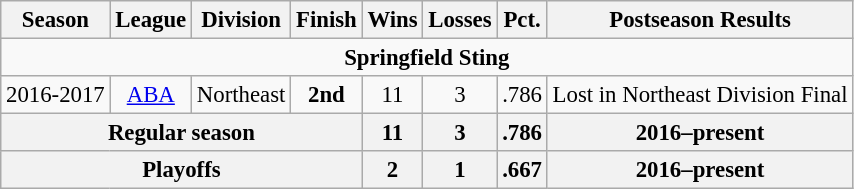<table class="wikitable" style="font-size:95%">
<tr align="center">
<th>Season</th>
<th>League</th>
<th>Division</th>
<th>Finish</th>
<th>Wins</th>
<th>Losses</th>
<th>Pct.</th>
<th>Postseason Results</th>
</tr>
<tr style=" ">
<td colspan=8 align="center"><strong>Springfield Sting</strong></td>
</tr>
<tr align="center">
<td>2016-2017</td>
<td><a href='#'>ABA</a></td>
<td>Northeast</td>
<td><strong>2nd</strong></td>
<td>11</td>
<td>3</td>
<td>.786</td>
<td>Lost in Northeast Division Final</td>
</tr>
<tr>
<th colspan=4>Regular season</th>
<th>11</th>
<th>3</th>
<th>.786</th>
<th colspan="3">2016–present</th>
</tr>
<tr>
<th colspan=4>Playoffs</th>
<th>2</th>
<th>1</th>
<th>.667</th>
<th colspan=3>2016–present</th>
</tr>
</table>
